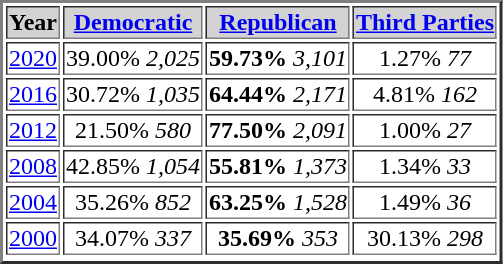<table border = "2">
<tr style="background:lightgrey;">
<th>Year</th>
<th><a href='#'>Democratic</a></th>
<th><a href='#'>Republican</a></th>
<th><a href='#'>Third Parties</a></th>
</tr>
<tr>
<td align="center" ><a href='#'>2020</a></td>
<td align="center" >39.00% <em>2,025</em></td>
<td align="center" ><strong>59.73%</strong> <em>3,101</em></td>
<td align="center" >1.27% <em>77</em></td>
</tr>
<tr>
<td align="center" ><a href='#'>2016</a></td>
<td align="center" >30.72% <em>1,035</em></td>
<td align="center" ><strong>64.44%</strong> <em>2,171</em></td>
<td align="center" >4.81% <em>162</em></td>
</tr>
<tr>
<td align="center" ><a href='#'>2012</a></td>
<td align="center" >21.50% <em>580</em></td>
<td align="center" ><strong>77.50%</strong> <em>2,091</em></td>
<td align="center" >1.00% <em>27</em></td>
</tr>
<tr>
<td align="center" ><a href='#'>2008</a></td>
<td align="center" >42.85% <em>1,054</em></td>
<td align="center" ><strong>55.81%</strong> <em>1,373</em></td>
<td align="center" >1.34% <em>33</em></td>
</tr>
<tr>
<td align="center" ><a href='#'>2004</a></td>
<td align="center" >35.26% <em>852</em></td>
<td align="center" ><strong>63.25%</strong> <em>1,528</em></td>
<td align="center" >1.49% <em>36</em></td>
</tr>
<tr>
<td align="center" ><a href='#'>2000</a></td>
<td align="center" >34.07% <em>337</em></td>
<td align="center" ><strong>35.69%</strong> <em>353</em></td>
<td align="center" >30.13% <em>298</em></td>
</tr>
<tr>
</tr>
</table>
